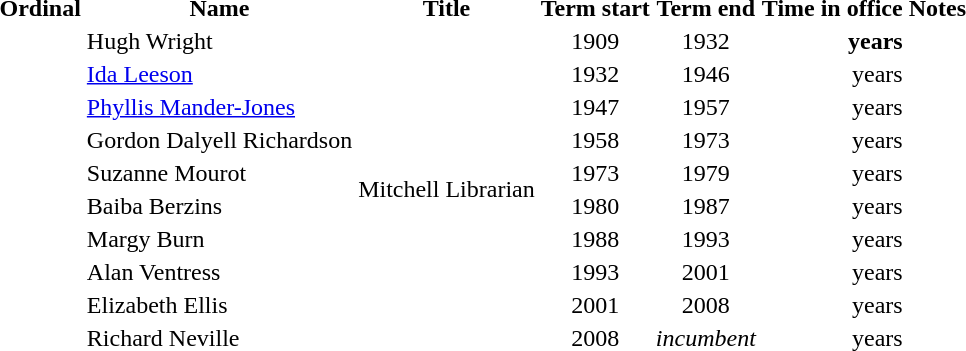<table>
<tr>
<th>Ordinal</th>
<th>Name</th>
<th>Title</th>
<th>Term start</th>
<th>Term end</th>
<th>Time in office</th>
<th>Notes</th>
</tr>
<tr>
<td align=center></td>
<td>Hugh Wright</td>
<td rowspan=10>Mitchell Librarian</td>
<td align=center>1909</td>
<td align=center>1932</td>
<td align=right><strong> years</strong></td>
<td></td>
</tr>
<tr>
<td align=center></td>
<td><a href='#'>Ida Leeson</a></td>
<td align=center>1932</td>
<td align=center>1946</td>
<td align=right> years</td>
<td rowspan=9></td>
</tr>
<tr>
<td align=center></td>
<td><a href='#'>Phyllis Mander-Jones</a></td>
<td align=center>1947</td>
<td align=center>1957</td>
<td align=right> years</td>
</tr>
<tr>
<td align=center></td>
<td>Gordon Dalyell Richardson</td>
<td align=center>1958</td>
<td align=center>1973</td>
<td align=right> years</td>
</tr>
<tr>
<td align=center></td>
<td>Suzanne Mourot</td>
<td align=center>1973</td>
<td align=center>1979</td>
<td align=right> years</td>
</tr>
<tr>
<td align=center></td>
<td>Baiba Berzins</td>
<td align=center>1980</td>
<td align=center>1987</td>
<td align=right> years</td>
</tr>
<tr>
<td align=center></td>
<td>Margy Burn</td>
<td align=center>1988</td>
<td align=center>1993</td>
<td align=right> years</td>
</tr>
<tr>
<td align=center></td>
<td>Alan Ventress</td>
<td align=center>1993</td>
<td align=center>2001</td>
<td align=right> years</td>
</tr>
<tr>
<td align=center></td>
<td>Elizabeth Ellis</td>
<td align=center>2001</td>
<td align=center>2008</td>
<td align=right> years</td>
</tr>
<tr>
<td align=center></td>
<td>Richard Neville</td>
<td align=center>2008</td>
<td align=center><em>incumbent</em></td>
<td align=right> years</td>
</tr>
</table>
